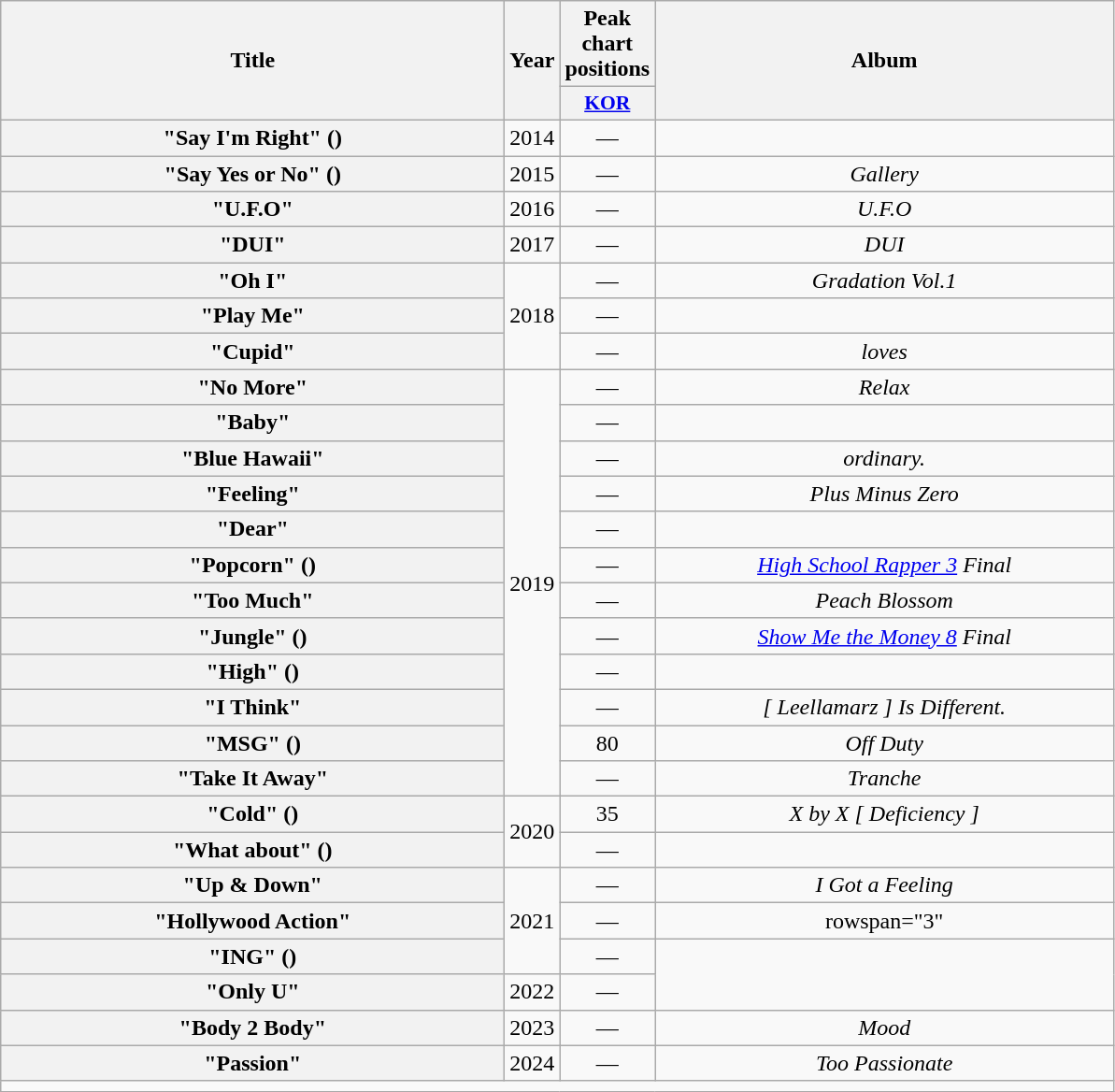<table class="wikitable plainrowheaders" style="text-align:center;">
<tr>
<th scope="col" rowspan="2" style="width:22em;">Title</th>
<th rowspan="2" scope="col">Year</th>
<th colspan="1" scope="col">Peak chart positions</th>
<th scope="col" rowspan="2" style="width:20em;">Album</th>
</tr>
<tr>
<th scope="col" style="width:2.5em;font-size:90%;"><a href='#'>KOR</a><br></th>
</tr>
<tr>
<th scope="row">"Say I'm Right" () </th>
<td>2014</td>
<td>—</td>
<td></td>
</tr>
<tr>
<th scope="row">"Say Yes or No" () </th>
<td>2015</td>
<td>—</td>
<td><em>Gallery</em></td>
</tr>
<tr>
<th scope="row">"U.F.O" </th>
<td>2016</td>
<td>—</td>
<td><em>U.F.O</em></td>
</tr>
<tr>
<th scope="row">"DUI" </th>
<td>2017</td>
<td>—</td>
<td><em>DUI</em></td>
</tr>
<tr>
<th scope="row">"Oh I" </th>
<td rowspan="3">2018</td>
<td>—</td>
<td><em>Gradation Vol.1</em></td>
</tr>
<tr>
<th scope="row">"Play Me" </th>
<td>—</td>
<td></td>
</tr>
<tr>
<th scope="row">"Cupid" </th>
<td>—</td>
<td><em>loves</em></td>
</tr>
<tr>
<th scope="row">"No More" </th>
<td rowspan="12">2019</td>
<td>—</td>
<td><em>Relax</em></td>
</tr>
<tr>
<th scope="row">"Baby" </th>
<td>—</td>
<td></td>
</tr>
<tr>
<th scope="row">"Blue Hawaii" </th>
<td>—</td>
<td><em>ordinary.</em></td>
</tr>
<tr>
<th scope="row">"Feeling" </th>
<td>—</td>
<td><em>Plus Minus Zero</em></td>
</tr>
<tr>
<th scope="row">"Dear" </th>
<td>—</td>
<td></td>
</tr>
<tr>
<th scope="row">"Popcorn" () </th>
<td>—</td>
<td><em><a href='#'>High School Rapper 3</a> Final</em></td>
</tr>
<tr>
<th scope="row">"Too Much" </th>
<td>—</td>
<td><em>Peach Blossom</em></td>
</tr>
<tr>
<th scope="row">"Jungle" () </th>
<td>—</td>
<td><em><a href='#'>Show Me the Money 8</a> Final</em></td>
</tr>
<tr>
<th scope="row">"High" () </th>
<td>—</td>
<td></td>
</tr>
<tr>
<th scope="row">"I Think" </th>
<td>—</td>
<td><em>[ Leellamarz ] Is Different.</em></td>
</tr>
<tr>
<th scope="row">"MSG" () </th>
<td>80</td>
<td><em>Off Duty</em></td>
</tr>
<tr>
<th scope="row">"Take It Away" </th>
<td>—</td>
<td><em>Tranche</em></td>
</tr>
<tr>
<th scope="row">"Cold" () </th>
<td rowspan="2">2020</td>
<td>35</td>
<td><em>X by X [ Deficiency ]</em></td>
</tr>
<tr>
<th scope="row">"What about" () </th>
<td>—</td>
<td></td>
</tr>
<tr>
<th scope="row">"Up & Down" </th>
<td rowspan="3">2021</td>
<td>—</td>
<td><em>I Got a Feeling</em></td>
</tr>
<tr>
<th scope="row">"Hollywood Action" </th>
<td>—</td>
<td>rowspan="3" </td>
</tr>
<tr>
<th scope="row">"ING" () </th>
<td>—</td>
</tr>
<tr>
<th scope="row">"Only U" </th>
<td>2022</td>
<td>—</td>
</tr>
<tr>
<th scope="row">"Body 2 Body" </th>
<td>2023</td>
<td>—</td>
<td><em>Mood</em></td>
</tr>
<tr>
<th scope="row">"Passion" </th>
<td>2024</td>
<td>—</td>
<td><em>Too Passionate</em></td>
</tr>
<tr>
<td colspan="4"></td>
</tr>
</table>
